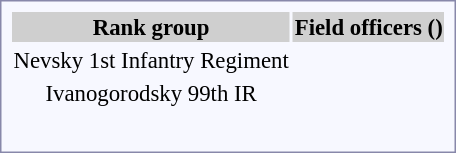<table style="border:1px solid #8888aa; background-color:#f7f8ff; padding:5px; font-size:95%; margin: 12px 12px 12px 12px;">
<tr align="center" style="background:#cfcfcf;">
<th>Rank group</th>
<th colspan=9>Field officers ()</th>
</tr>
<tr align="center">
<td>Nevsky 1st Infantry Regiment</td>
<td></td>
<td></td>
<td></td>
<td></td>
<td></td>
</tr>
<tr align="center">
<td>Ivanogorodsky 99th IR</td>
<td></td>
<td></td>
<td></td>
<td></td>
<td></td>
</tr>
<tr align="center">
<td></td>
<td><br></td>
<td><br></td>
<td><br></td>
<td><br></td>
<td><br></td>
</tr>
</table>
